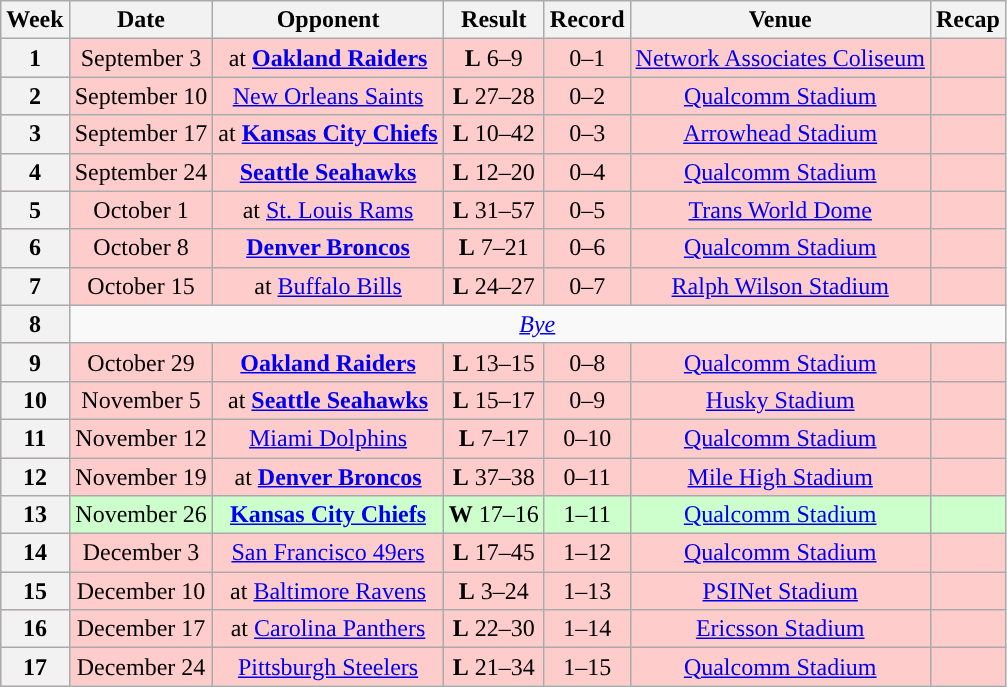<table class="wikitable" style="text-align:center">
<tr>
<th>Week</th>
<th>Date</th>
<th>Opponent</th>
<th>Result</th>
<th>Record</th>
<th>Venue</th>
<th>Recap</th>
</tr>
<tr style="background:#fcc">
<th>1</th>
<td>September 3</td>
<td>at <strong><a href='#'>Oakland Raiders</a></strong></td>
<td><strong>L</strong> 6–9</td>
<td>0–1</td>
<td><a href='#'>Network Associates Coliseum</a></td>
<td></td>
</tr>
<tr style="background:#fcc">
<th>2</th>
<td>September 10</td>
<td><a href='#'>New Orleans Saints</a></td>
<td><strong>L</strong> 27–28</td>
<td>0–2</td>
<td><a href='#'>Qualcomm Stadium</a></td>
<td></td>
</tr>
<tr style="background:#fcc">
<th>3</th>
<td>September 17</td>
<td>at <strong><a href='#'>Kansas City Chiefs</a></strong></td>
<td><strong>L</strong> 10–42</td>
<td>0–3</td>
<td><a href='#'>Arrowhead Stadium</a></td>
<td></td>
</tr>
<tr style="background:#fcc">
<th>4</th>
<td>September 24</td>
<td><strong><a href='#'>Seattle Seahawks</a></strong></td>
<td><strong>L</strong> 12–20</td>
<td>0–4</td>
<td><a href='#'>Qualcomm Stadium</a></td>
<td></td>
</tr>
<tr style="background:#fcc">
<th>5</th>
<td>October 1</td>
<td>at <a href='#'>St. Louis Rams</a></td>
<td><strong>L</strong> 31–57</td>
<td>0–5</td>
<td><a href='#'>Trans World Dome</a></td>
<td></td>
</tr>
<tr style="background:#fcc">
<th>6</th>
<td>October 8</td>
<td><strong><a href='#'>Denver Broncos</a></strong></td>
<td><strong>L</strong> 7–21</td>
<td>0–6</td>
<td><a href='#'>Qualcomm Stadium</a></td>
<td></td>
</tr>
<tr style="background:#fcc">
<th>7</th>
<td>October 15</td>
<td>at <a href='#'>Buffalo Bills</a></td>
<td><strong>L</strong> 24–27 </td>
<td>0–7</td>
<td><a href='#'>Ralph Wilson Stadium</a></td>
<td></td>
</tr>
<tr>
<th>8</th>
<td colspan="7"><em><a href='#'>Bye</a></em></td>
</tr>
<tr style="background:#fcc">
<th>9</th>
<td>October 29</td>
<td><strong><a href='#'>Oakland Raiders</a></strong></td>
<td><strong>L</strong> 13–15</td>
<td>0–8</td>
<td><a href='#'>Qualcomm Stadium</a></td>
<td></td>
</tr>
<tr style="background:#fcc">
<th>10</th>
<td>November 5</td>
<td>at <strong><a href='#'>Seattle Seahawks</a></strong></td>
<td><strong>L</strong> 15–17</td>
<td>0–9</td>
<td><a href='#'>Husky Stadium</a></td>
<td></td>
</tr>
<tr style="background:#fcc">
<th>11</th>
<td>November 12</td>
<td><a href='#'>Miami Dolphins</a></td>
<td><strong>L</strong> 7–17</td>
<td>0–10</td>
<td><a href='#'>Qualcomm Stadium</a></td>
<td></td>
</tr>
<tr style="background:#fcc">
<th>12</th>
<td>November 19</td>
<td>at <strong><a href='#'>Denver Broncos</a></strong></td>
<td><strong>L</strong> 37–38</td>
<td>0–11</td>
<td><a href='#'>Mile High Stadium</a></td>
<td></td>
</tr>
<tr style="background:#cfc">
<th>13</th>
<td>November 26</td>
<td><strong><a href='#'>Kansas City Chiefs</a></strong></td>
<td><strong>W</strong> 17–16</td>
<td>1–11</td>
<td><a href='#'>Qualcomm Stadium</a></td>
<td></td>
</tr>
<tr style="background:#fcc">
<th>14</th>
<td>December 3</td>
<td><a href='#'>San Francisco 49ers</a></td>
<td><strong>L</strong> 17–45</td>
<td>1–12</td>
<td><a href='#'>Qualcomm Stadium</a></td>
<td></td>
</tr>
<tr style="background:#fcc">
<th>15</th>
<td>December 10</td>
<td>at <a href='#'>Baltimore Ravens</a></td>
<td><strong>L</strong> 3–24</td>
<td>1–13</td>
<td><a href='#'>PSINet Stadium</a></td>
<td></td>
</tr>
<tr style="background:#fcc">
<th>16</th>
<td>December 17</td>
<td>at <a href='#'>Carolina Panthers</a></td>
<td><strong>L</strong> 22–30</td>
<td>1–14</td>
<td><a href='#'>Ericsson Stadium</a></td>
<td></td>
</tr>
<tr style="background:#fcc">
<th>17</th>
<td>December 24</td>
<td><a href='#'>Pittsburgh Steelers</a></td>
<td><strong>L</strong> 21–34</td>
<td>1–15</td>
<td><a href='#'>Qualcomm Stadium</a></td>
<td></td>
</tr>
</table>
